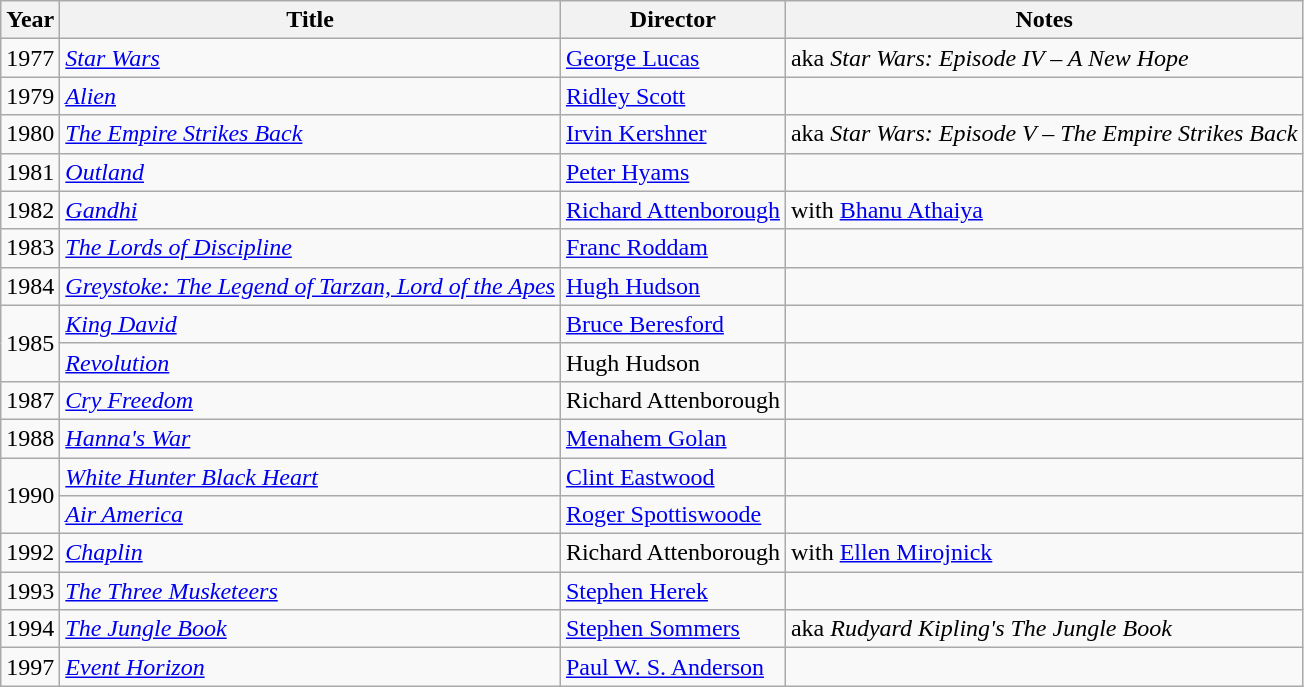<table class="wikitable sortable">
<tr>
<th>Year</th>
<th>Title</th>
<th>Director</th>
<th>Notes</th>
</tr>
<tr>
<td>1977</td>
<td><em><a href='#'>Star Wars</a></em></td>
<td><a href='#'>George Lucas</a></td>
<td>aka <em>Star Wars: Episode IV – A New Hope</em></td>
</tr>
<tr>
<td>1979</td>
<td><em><a href='#'>Alien</a></em></td>
<td><a href='#'>Ridley Scott</a></td>
<td></td>
</tr>
<tr>
<td>1980</td>
<td><em><a href='#'>The Empire Strikes Back</a></em></td>
<td><a href='#'>Irvin Kershner</a></td>
<td>aka <em>Star Wars: Episode V – The Empire Strikes Back</em></td>
</tr>
<tr>
<td>1981</td>
<td><em><a href='#'>Outland</a></em></td>
<td><a href='#'>Peter Hyams</a></td>
<td></td>
</tr>
<tr>
<td>1982</td>
<td><em><a href='#'>Gandhi</a></em></td>
<td><a href='#'>Richard Attenborough</a></td>
<td>with <a href='#'>Bhanu Athaiya</a></td>
</tr>
<tr>
<td>1983</td>
<td><em><a href='#'>The Lords of Discipline</a></em></td>
<td><a href='#'>Franc Roddam</a></td>
<td></td>
</tr>
<tr>
<td>1984</td>
<td><em><a href='#'>Greystoke: The Legend of Tarzan, Lord of the Apes</a></em></td>
<td><a href='#'>Hugh Hudson</a></td>
<td></td>
</tr>
<tr>
<td rowspan="2">1985</td>
<td><em><a href='#'>King David</a></em></td>
<td><a href='#'>Bruce Beresford</a></td>
<td></td>
</tr>
<tr>
<td><em><a href='#'>Revolution</a></em></td>
<td>Hugh Hudson</td>
<td></td>
</tr>
<tr>
<td>1987</td>
<td><em><a href='#'>Cry Freedom</a></em></td>
<td>Richard Attenborough</td>
<td></td>
</tr>
<tr>
<td>1988</td>
<td><em><a href='#'>Hanna's War</a></em></td>
<td><a href='#'>Menahem Golan</a></td>
<td></td>
</tr>
<tr>
<td rowspan="2">1990</td>
<td><em><a href='#'>White Hunter Black Heart</a></em></td>
<td><a href='#'>Clint Eastwood</a></td>
<td></td>
</tr>
<tr>
<td><em><a href='#'>Air America</a></em></td>
<td><a href='#'>Roger Spottiswoode</a></td>
<td></td>
</tr>
<tr>
<td>1992</td>
<td><em><a href='#'>Chaplin</a></em></td>
<td>Richard Attenborough</td>
<td>with <a href='#'>Ellen Mirojnick</a></td>
</tr>
<tr>
<td>1993</td>
<td><em><a href='#'>The Three Musketeers</a></em></td>
<td><a href='#'>Stephen Herek</a></td>
<td></td>
</tr>
<tr>
<td>1994</td>
<td><em><a href='#'>The Jungle Book</a></em></td>
<td><a href='#'>Stephen Sommers</a></td>
<td>aka <em>Rudyard Kipling's The Jungle Book</em></td>
</tr>
<tr>
<td>1997</td>
<td><em><a href='#'>Event Horizon</a></em></td>
<td><a href='#'>Paul W. S. Anderson</a></td>
<td></td>
</tr>
</table>
